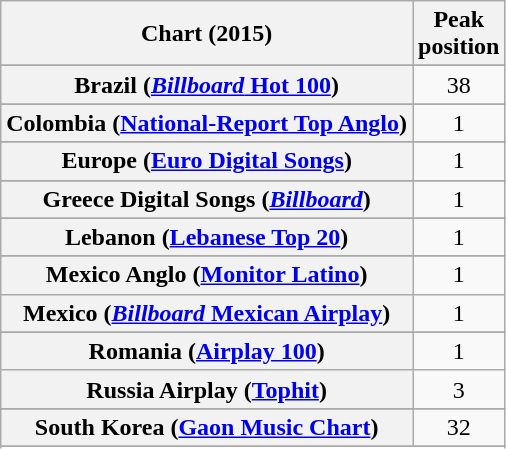<table class="wikitable sortable plainrowheaders" style="text-align:center;">
<tr>
<th>Chart (2015)</th>
<th>Peak<br>position</th>
</tr>
<tr>
</tr>
<tr>
</tr>
<tr>
</tr>
<tr>
</tr>
<tr>
<th scope="row">Brazil (<a href='#'><em>Billboard</em> Hot 100</a>)</th>
<td>38</td>
</tr>
<tr>
</tr>
<tr>
</tr>
<tr>
</tr>
<tr>
</tr>
<tr>
<th scope="row">Colombia (<a href='#'>National-Report Top Anglo</a>)</th>
<td>1</td>
</tr>
<tr>
</tr>
<tr>
</tr>
<tr>
</tr>
<tr>
<th scope="row">Europe (<a href='#'>Euro Digital Songs</a>)</th>
<td>1</td>
</tr>
<tr>
</tr>
<tr>
</tr>
<tr>
</tr>
<tr>
<th scope="row">Greece Digital Songs (<em><a href='#'>Billboard</a></em>)</th>
<td>1</td>
</tr>
<tr>
</tr>
<tr>
</tr>
<tr>
</tr>
<tr>
</tr>
<tr>
</tr>
<tr>
</tr>
<tr>
<th scope="row">Lebanon (<a href='#'>Lebanese Top 20</a>)</th>
<td>1</td>
</tr>
<tr>
</tr>
<tr>
<th scope="row">Mexico Anglo (<a href='#'>Monitor Latino</a>)</th>
<td>1</td>
</tr>
<tr>
<th scope="row">Mexico (<a href='#'><em>Billboard</em> Mexican Airplay</a>)</th>
<td>1</td>
</tr>
<tr>
</tr>
<tr>
</tr>
<tr>
</tr>
<tr>
</tr>
<tr>
</tr>
<tr>
</tr>
<tr>
<th scope="row">Romania (<a href='#'>Airplay 100</a>)</th>
<td>1</td>
</tr>
<tr>
<th scope="row">Russia Airplay (<a href='#'>Tophit</a>)</th>
<td>3</td>
</tr>
<tr>
</tr>
<tr>
</tr>
<tr>
</tr>
<tr>
</tr>
<tr>
<th scope="row">South Korea (<a href='#'>Gaon Music Chart</a>)</th>
<td>32</td>
</tr>
<tr>
</tr>
<tr>
</tr>
<tr>
</tr>
<tr>
</tr>
<tr>
</tr>
<tr>
</tr>
<tr>
</tr>
<tr>
</tr>
<tr>
</tr>
<tr>
</tr>
<tr>
</tr>
<tr>
</tr>
</table>
